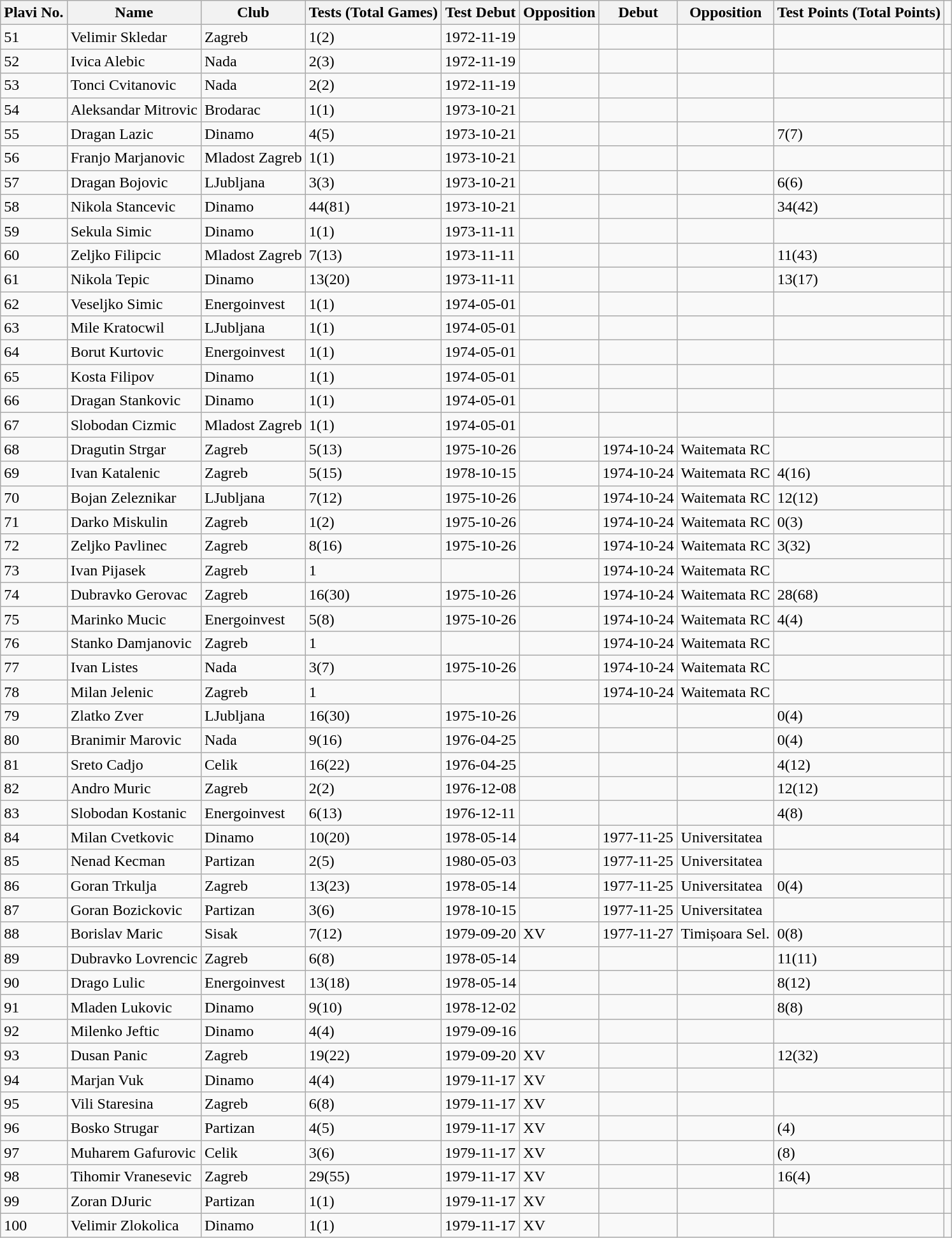<table class="wikitable">
<tr align="left">
<th>Plavi No.</th>
<th>Name</th>
<th>Club</th>
<th>Tests (Total Games)</th>
<th>Test Debut</th>
<th>Opposition</th>
<th>Debut</th>
<th>Opposition</th>
<th>Test Points (Total Points)</th>
</tr>
<tr>
<td>51</td>
<td>Velimir Skledar</td>
<td>Zagreb</td>
<td>1(2)</td>
<td>1972-11-19</td>
<td></td>
<td></td>
<td></td>
<td></td>
<td></td>
</tr>
<tr>
<td>52</td>
<td>Ivica Alebic</td>
<td>Nada</td>
<td>2(3)</td>
<td>1972-11-19</td>
<td></td>
<td></td>
<td></td>
<td></td>
<td></td>
</tr>
<tr>
<td>53</td>
<td>Tonci Cvitanovic</td>
<td>Nada</td>
<td>2(2)</td>
<td>1972-11-19</td>
<td></td>
<td></td>
<td></td>
<td></td>
<td></td>
</tr>
<tr>
<td>54</td>
<td>Aleksandar Mitrovic</td>
<td>Brodarac</td>
<td>1(1)</td>
<td>1973-10-21</td>
<td></td>
<td></td>
<td></td>
<td></td>
<td></td>
</tr>
<tr>
<td>55</td>
<td>Dragan Lazic</td>
<td>Dinamo</td>
<td>4(5)</td>
<td>1973-10-21</td>
<td></td>
<td></td>
<td></td>
<td>7(7)</td>
<td></td>
</tr>
<tr>
<td>56</td>
<td>Franjo Marjanovic</td>
<td>Mladost Zagreb</td>
<td>1(1)</td>
<td>1973-10-21</td>
<td></td>
<td></td>
<td></td>
<td></td>
<td></td>
</tr>
<tr>
<td>57</td>
<td>Dragan Bojovic</td>
<td>LJubljana</td>
<td>3(3)</td>
<td>1973-10-21</td>
<td></td>
<td></td>
<td></td>
<td>6(6)</td>
<td></td>
</tr>
<tr>
<td>58</td>
<td>Nikola Stancevic</td>
<td>Dinamo</td>
<td>44(81)</td>
<td>1973-10-21</td>
<td></td>
<td></td>
<td></td>
<td>34(42)</td>
<td></td>
</tr>
<tr>
<td>59</td>
<td>Sekula Simic</td>
<td>Dinamo</td>
<td>1(1)</td>
<td>1973-11-11</td>
<td></td>
<td></td>
<td></td>
<td></td>
<td></td>
</tr>
<tr>
<td>60</td>
<td>Zeljko Filipcic</td>
<td>Mladost Zagreb</td>
<td>7(13)</td>
<td>1973-11-11</td>
<td></td>
<td></td>
<td></td>
<td>11(43)</td>
<td></td>
</tr>
<tr>
<td>61</td>
<td>Nikola Tepic</td>
<td>Dinamo</td>
<td>13(20)</td>
<td>1973-11-11</td>
<td></td>
<td></td>
<td></td>
<td>13(17)</td>
<td></td>
</tr>
<tr>
<td>62</td>
<td>Veseljko Simic</td>
<td>Energoinvest</td>
<td>1(1)</td>
<td>1974-05-01</td>
<td></td>
<td></td>
<td></td>
<td></td>
<td></td>
</tr>
<tr>
<td>63</td>
<td>Mile Kratocwil</td>
<td>LJubljana</td>
<td>1(1)</td>
<td>1974-05-01</td>
<td></td>
<td></td>
<td></td>
<td></td>
<td></td>
</tr>
<tr>
<td>64</td>
<td>Borut Kurtovic</td>
<td>Energoinvest</td>
<td>1(1)</td>
<td>1974-05-01</td>
<td></td>
<td></td>
<td></td>
<td></td>
<td></td>
</tr>
<tr>
<td>65</td>
<td>Kosta Filipov</td>
<td>Dinamo</td>
<td>1(1)</td>
<td>1974-05-01</td>
<td></td>
<td></td>
<td></td>
<td></td>
<td></td>
</tr>
<tr>
<td>66</td>
<td>Dragan Stankovic</td>
<td>Dinamo</td>
<td>1(1)</td>
<td>1974-05-01</td>
<td></td>
<td></td>
<td></td>
<td></td>
<td></td>
</tr>
<tr>
<td>67</td>
<td>Slobodan Cizmic</td>
<td>Mladost Zagreb</td>
<td>1(1)</td>
<td>1974-05-01</td>
<td></td>
<td></td>
<td></td>
<td></td>
<td></td>
</tr>
<tr>
<td>68</td>
<td>Dragutin Strgar</td>
<td>Zagreb</td>
<td>5(13)</td>
<td>1975-10-26</td>
<td></td>
<td>1974-10-24</td>
<td>Waitemata RC</td>
<td></td>
<td></td>
</tr>
<tr>
<td>69</td>
<td>Ivan Katalenic</td>
<td>Zagreb</td>
<td>5(15)</td>
<td>1978-10-15</td>
<td></td>
<td>1974-10-24</td>
<td>Waitemata RC</td>
<td>4(16)</td>
<td></td>
</tr>
<tr>
<td>70</td>
<td>Bojan Zeleznikar</td>
<td>LJubljana</td>
<td>7(12)</td>
<td>1975-10-26</td>
<td></td>
<td>1974-10-24</td>
<td>Waitemata RC</td>
<td>12(12)</td>
<td></td>
</tr>
<tr>
<td>71</td>
<td>Darko Miskulin</td>
<td>Zagreb</td>
<td>1(2)</td>
<td>1975-10-26</td>
<td></td>
<td>1974-10-24</td>
<td>Waitemata RC</td>
<td>0(3)</td>
<td></td>
</tr>
<tr>
<td>72</td>
<td>Zeljko Pavlinec</td>
<td>Zagreb</td>
<td>8(16)</td>
<td>1975-10-26</td>
<td></td>
<td>1974-10-24</td>
<td>Waitemata RC</td>
<td>3(32)</td>
<td></td>
</tr>
<tr>
<td>73</td>
<td>Ivan Pijasek</td>
<td>Zagreb</td>
<td>1</td>
<td></td>
<td></td>
<td>1974-10-24</td>
<td>Waitemata RC</td>
<td></td>
<td></td>
</tr>
<tr>
<td>74</td>
<td>Dubravko Gerovac</td>
<td>Zagreb</td>
<td>16(30)</td>
<td>1975-10-26</td>
<td></td>
<td>1974-10-24</td>
<td>Waitemata RC</td>
<td>28(68)</td>
<td></td>
</tr>
<tr>
<td>75</td>
<td>Marinko Mucic</td>
<td>Energoinvest</td>
<td>5(8)</td>
<td>1975-10-26</td>
<td></td>
<td>1974-10-24</td>
<td>Waitemata RC</td>
<td>4(4)</td>
<td></td>
</tr>
<tr>
<td>76</td>
<td>Stanko Damjanovic</td>
<td>Zagreb</td>
<td>1</td>
<td></td>
<td></td>
<td>1974-10-24</td>
<td>Waitemata RC</td>
<td></td>
<td></td>
</tr>
<tr>
<td>77</td>
<td>Ivan Listes</td>
<td>Nada</td>
<td>3(7)</td>
<td>1975-10-26</td>
<td></td>
<td>1974-10-24</td>
<td>Waitemata RC</td>
<td></td>
<td></td>
</tr>
<tr>
<td>78</td>
<td>Milan Jelenic</td>
<td>Zagreb</td>
<td>1</td>
<td></td>
<td></td>
<td>1974-10-24</td>
<td>Waitemata RC</td>
<td></td>
<td></td>
</tr>
<tr>
<td>79</td>
<td>Zlatko Zver</td>
<td>LJubljana</td>
<td>16(30)</td>
<td>1975-10-26</td>
<td></td>
<td></td>
<td></td>
<td>0(4)</td>
<td></td>
</tr>
<tr>
<td>80</td>
<td>Branimir Marovic</td>
<td>Nada</td>
<td>9(16)</td>
<td>1976-04-25</td>
<td></td>
<td></td>
<td></td>
<td>0(4)</td>
<td></td>
</tr>
<tr>
<td>81</td>
<td>Sreto Cadjo</td>
<td>Celik</td>
<td>16(22)</td>
<td>1976-04-25</td>
<td></td>
<td></td>
<td></td>
<td>4(12)</td>
<td></td>
</tr>
<tr>
<td>82</td>
<td>Andro Muric</td>
<td>Zagreb</td>
<td>2(2)</td>
<td>1976-12-08</td>
<td></td>
<td></td>
<td></td>
<td>12(12)</td>
<td></td>
</tr>
<tr>
<td>83</td>
<td>Slobodan Kostanic</td>
<td>Energoinvest</td>
<td>6(13)</td>
<td>1976-12-11</td>
<td></td>
<td></td>
<td></td>
<td>4(8)</td>
<td></td>
</tr>
<tr>
<td>84</td>
<td>Milan Cvetkovic</td>
<td>Dinamo</td>
<td>10(20)</td>
<td>1978-05-14</td>
<td></td>
<td>1977-11-25</td>
<td>Universitatea</td>
<td></td>
<td></td>
</tr>
<tr>
<td>85</td>
<td>Nenad Kecman</td>
<td>Partizan</td>
<td>2(5)</td>
<td>1980-05-03</td>
<td></td>
<td>1977-11-25</td>
<td>Universitatea</td>
<td></td>
<td></td>
</tr>
<tr>
<td>86</td>
<td>Goran Trkulja</td>
<td>Zagreb</td>
<td>13(23)</td>
<td>1978-05-14</td>
<td></td>
<td>1977-11-25</td>
<td>Universitatea</td>
<td>0(4)</td>
<td></td>
</tr>
<tr>
<td>87</td>
<td>Goran Bozickovic</td>
<td>Partizan</td>
<td>3(6)</td>
<td>1978-10-15</td>
<td></td>
<td>1977-11-25</td>
<td>Universitatea</td>
<td></td>
<td></td>
</tr>
<tr>
<td>88</td>
<td>Borislav Maric</td>
<td>Sisak</td>
<td>7(12)</td>
<td>1979-09-20</td>
<td>XV</td>
<td>1977-11-27</td>
<td>Timișoara Sel.</td>
<td>0(8)</td>
<td></td>
</tr>
<tr>
<td>89</td>
<td>Dubravko Lovrencic</td>
<td>Zagreb</td>
<td>6(8)</td>
<td>1978-05-14</td>
<td></td>
<td></td>
<td></td>
<td>11(11)</td>
<td></td>
</tr>
<tr>
<td>90</td>
<td>Drago Lulic</td>
<td>Energoinvest</td>
<td>13(18)</td>
<td>1978-05-14</td>
<td></td>
<td></td>
<td></td>
<td>8(12)</td>
<td></td>
</tr>
<tr>
<td>91</td>
<td>Mladen Lukovic</td>
<td>Dinamo</td>
<td>9(10)</td>
<td>1978-12-02</td>
<td></td>
<td></td>
<td></td>
<td>8(8)</td>
<td></td>
</tr>
<tr>
<td>92</td>
<td>Milenko Jeftic</td>
<td>Dinamo</td>
<td>4(4)</td>
<td>1979-09-16</td>
<td></td>
<td></td>
<td></td>
<td></td>
<td></td>
</tr>
<tr>
<td>93</td>
<td>Dusan Panic</td>
<td>Zagreb</td>
<td>19(22)</td>
<td>1979-09-20</td>
<td>XV</td>
<td></td>
<td></td>
<td>12(32)</td>
<td></td>
</tr>
<tr>
<td>94</td>
<td>Marjan Vuk</td>
<td>Dinamo</td>
<td>4(4)</td>
<td>1979-11-17</td>
<td>XV</td>
<td></td>
<td></td>
<td></td>
<td></td>
</tr>
<tr>
<td>95</td>
<td>Vili Staresina</td>
<td>Zagreb</td>
<td>6(8)</td>
<td>1979-11-17</td>
<td>XV</td>
<td></td>
<td></td>
<td></td>
<td></td>
</tr>
<tr>
<td>96</td>
<td>Bosko Strugar</td>
<td>Partizan</td>
<td>4(5)</td>
<td>1979-11-17</td>
<td>XV</td>
<td></td>
<td></td>
<td>(4)</td>
<td></td>
</tr>
<tr>
<td>97</td>
<td>Muharem Gafurovic</td>
<td>Celik</td>
<td>3(6)</td>
<td>1979-11-17</td>
<td>XV</td>
<td></td>
<td></td>
<td>(8)</td>
<td></td>
</tr>
<tr>
<td>98</td>
<td>Tihomir Vranesevic</td>
<td>Zagreb</td>
<td>29(55)</td>
<td>1979-11-17</td>
<td>XV</td>
<td></td>
<td></td>
<td>16(4)</td>
<td></td>
</tr>
<tr>
<td>99</td>
<td>Zoran DJuric</td>
<td>Partizan</td>
<td>1(1)</td>
<td>1979-11-17</td>
<td>XV</td>
<td></td>
<td></td>
<td></td>
<td></td>
</tr>
<tr>
<td>100</td>
<td>Velimir Zlokolica</td>
<td>Dinamo</td>
<td>1(1)</td>
<td>1979-11-17</td>
<td>XV</td>
<td></td>
<td></td>
<td></td>
<td></td>
</tr>
</table>
